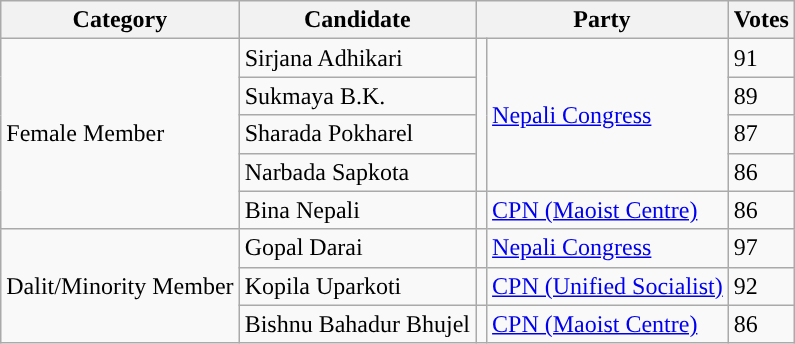<table class="wikitable">
<tr>
<th>Category</th>
<th>Candidate</th>
<th colspan="2">Party</th>
<th>Votes</th>
</tr>
<tr>
<td rowspan="5">Female Member</td>
<td>Sirjana Adhikari</td>
<td rowspan="4" style="background-color:"></td>
<td rowspan="4"><a href='#'>Nepali Congress</a></td>
<td>91</td>
</tr>
<tr>
<td>Sukmaya B.K.</td>
<td>89</td>
</tr>
<tr>
<td>Sharada Pokharel</td>
<td>87</td>
</tr>
<tr>
<td>Narbada Sapkota</td>
<td>86</td>
</tr>
<tr>
<td>Bina Nepali</td>
<td style="background-color:"></td>
<td><a href='#'>CPN (Maoist Centre)</a></td>
<td>86</td>
</tr>
<tr>
<td rowspan="3">Dalit/Minority Member</td>
<td>Gopal Darai</td>
<td style="background-color:"></td>
<td><a href='#'>Nepali Congress</a></td>
<td>97</td>
</tr>
<tr>
<td>Kopila Uparkoti</td>
<td style="background-color:"></td>
<td><a href='#'>CPN (Unified Socialist)</a></td>
<td>92</td>
</tr>
<tr>
<td>Bishnu Bahadur Bhujel</td>
<td style="background-color:"></td>
<td><a href='#'>CPN (Maoist Centre)</a></td>
<td>86</td>
</tr>
</table>
